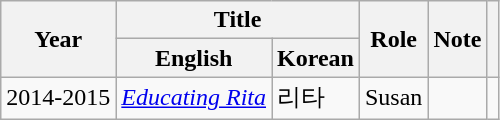<table class="wikitable sortable plainrowheaders">
<tr>
<th rowspan="2" scope="col">Year</th>
<th colspan="2" scope="col">Title</th>
<th rowspan="2" scope="col">Role</th>
<th rowspan="2" scope="col" class="unsortable">Note</th>
<th rowspan="2" scope="col" class="unsortable"></th>
</tr>
<tr>
<th>English</th>
<th>Korean</th>
</tr>
<tr>
<td>2014-2015</td>
<td><em><a href='#'>Educating Rita</a></em></td>
<td>리타</td>
<td>Susan</td>
<td></td>
<td></td>
</tr>
</table>
